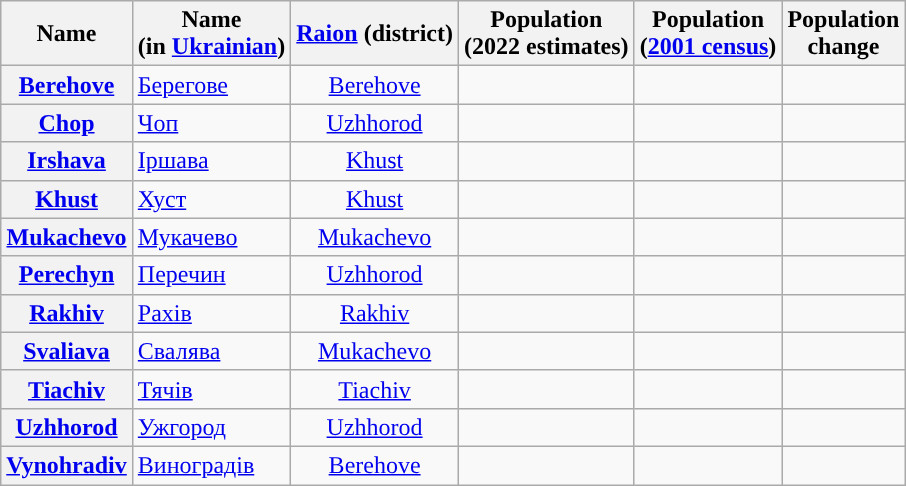<table class="wikitable sortable" id="Table of cities" caption="Tabulated list of cities in ">
<tr>
<th scope="col">Name</th>
<th scope="col">Name<br>(in <a href='#'>Ukrainian</a>)</th>
<th scope="col"><a href='#'>Raion</a> (district)</th>
<th scope="col">Population<br>(2022 estimates)</th>
<th scope="col">Population<br>(<a href='#'>2001 census</a>)</th>
<th scope="col">Population<br>change</th>
</tr>
<tr>
<th scope="row" align="left"><a href='#'>Berehove</a></th>
<td><a href='#'>Берегове</a></td>
<td align=center><a href='#'>Berehove</a></td>
<td align=right></td>
<td align=right></td>
<td align=right></td>
</tr>
<tr>
<th scope="row" align="left"><a href='#'>Chop</a></th>
<td><a href='#'>Чоп</a></td>
<td align=center><a href='#'>Uzhhorod</a></td>
<td align=right></td>
<td align=right></td>
<td align=right></td>
</tr>
<tr>
<th scope="row" align="left"><a href='#'>Irshava</a></th>
<td><a href='#'>Іршава</a></td>
<td align=center><a href='#'>Khust</a></td>
<td align=right></td>
<td align=right></td>
<td align=right></td>
</tr>
<tr>
<th scope="row" align="left"><a href='#'>Khust</a></th>
<td><a href='#'>Хуст</a></td>
<td align=center><a href='#'>Khust</a></td>
<td align=right></td>
<td align=right></td>
<td align=right></td>
</tr>
<tr>
<th scope="row" align="left"><a href='#'>Mukachevo</a></th>
<td><a href='#'>Мукачево</a></td>
<td align=center><a href='#'>Mukachevo</a></td>
<td align=right></td>
<td align=right></td>
<td align=right></td>
</tr>
<tr>
<th scope="row" align="left"><a href='#'>Perechyn</a></th>
<td><a href='#'>Перечин</a></td>
<td align=center><a href='#'>Uzhhorod</a></td>
<td align=right></td>
<td align=right></td>
<td align=right></td>
</tr>
<tr>
<th scope="row" align="left"><a href='#'>Rakhiv</a></th>
<td><a href='#'>Рахів</a></td>
<td align=center><a href='#'>Rakhiv</a></td>
<td align=right></td>
<td align=right></td>
<td align=right></td>
</tr>
<tr>
<th scope="row" align="left"><a href='#'>Svaliava</a></th>
<td><a href='#'>Свалява</a></td>
<td align=center><a href='#'>Mukachevo</a></td>
<td align=right></td>
<td align=right></td>
<td align=right></td>
</tr>
<tr>
<th scope="row" align="left"><a href='#'>Tiachiv</a></th>
<td><a href='#'>Тячів</a></td>
<td align=center><a href='#'>Tiachiv</a></td>
<td align=right></td>
<td align=right></td>
<td align=right></td>
</tr>
<tr>
<th scope="row" align="left"><a href='#'>Uzhhorod</a></th>
<td><a href='#'>Ужгород</a></td>
<td align=center><a href='#'>Uzhhorod</a></td>
<td align=right></td>
<td align=right></td>
<td align=right></td>
</tr>
<tr>
<th scope="row" align="left"><a href='#'>Vynohradiv</a></th>
<td><a href='#'>Виноградів</a></td>
<td align=center><a href='#'>Berehove</a></td>
<td align=right></td>
<td align=right></td>
<td align=right></td>
</tr>
</table>
